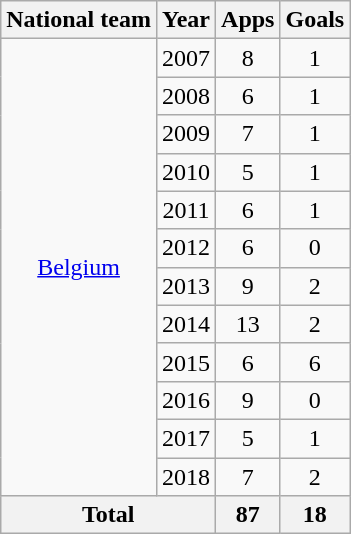<table class="wikitable" style="text-align: center;">
<tr>
<th>National team</th>
<th>Year</th>
<th>Apps</th>
<th>Goals</th>
</tr>
<tr>
<td rowspan="12"><a href='#'>Belgium</a></td>
<td>2007</td>
<td>8</td>
<td>1</td>
</tr>
<tr>
<td>2008</td>
<td>6</td>
<td>1</td>
</tr>
<tr>
<td>2009</td>
<td>7</td>
<td>1</td>
</tr>
<tr>
<td>2010</td>
<td>5</td>
<td>1</td>
</tr>
<tr>
<td>2011</td>
<td>6</td>
<td>1</td>
</tr>
<tr>
<td>2012</td>
<td>6</td>
<td>0</td>
</tr>
<tr>
<td>2013</td>
<td>9</td>
<td>2</td>
</tr>
<tr>
<td>2014</td>
<td>13</td>
<td>2</td>
</tr>
<tr>
<td>2015</td>
<td>6</td>
<td>6</td>
</tr>
<tr>
<td>2016</td>
<td>9</td>
<td>0</td>
</tr>
<tr>
<td>2017</td>
<td>5</td>
<td>1</td>
</tr>
<tr>
<td>2018</td>
<td>7</td>
<td>2</td>
</tr>
<tr>
<th colspan="2">Total</th>
<th>87</th>
<th>18</th>
</tr>
</table>
